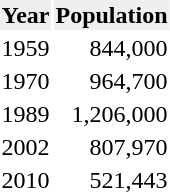<table>
<tr>
<th style="background:#efefef;">Year</th>
<th style="background:#efefef;">Population</th>
</tr>
<tr>
<td>1959</td>
<td align="right">844,000</td>
</tr>
<tr>
<td>1970</td>
<td align="right">964,700</td>
</tr>
<tr>
<td>1989</td>
<td align="right">1,206,000</td>
</tr>
<tr>
<td>2002</td>
<td align="right">807,970</td>
</tr>
<tr>
<td>2010</td>
<td align="right">521,443</td>
</tr>
<tr>
</tr>
</table>
